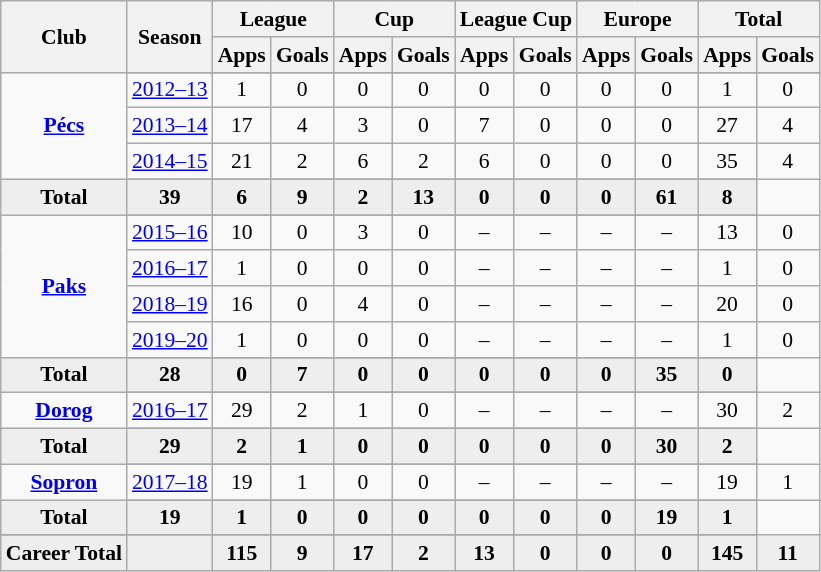<table class="wikitable" style="font-size:90%; text-align: center;">
<tr>
<th rowspan="2">Club</th>
<th rowspan="2">Season</th>
<th colspan="2">League</th>
<th colspan="2">Cup</th>
<th colspan="2">League Cup</th>
<th colspan="2">Europe</th>
<th colspan="2">Total</th>
</tr>
<tr>
<th>Apps</th>
<th>Goals</th>
<th>Apps</th>
<th>Goals</th>
<th>Apps</th>
<th>Goals</th>
<th>Apps</th>
<th>Goals</th>
<th>Apps</th>
<th>Goals</th>
</tr>
<tr ||-||-||-|->
<td rowspan="5" valign="center"><strong><a href='#'>Pécs</a></strong></td>
</tr>
<tr>
<td><a href='#'>2012–13</a></td>
<td>1</td>
<td>0</td>
<td>0</td>
<td>0</td>
<td>0</td>
<td>0</td>
<td>0</td>
<td>0</td>
<td>1</td>
<td>0</td>
</tr>
<tr>
<td><a href='#'>2013–14</a></td>
<td>17</td>
<td>4</td>
<td>3</td>
<td>0</td>
<td>7</td>
<td>0</td>
<td>0</td>
<td>0</td>
<td>27</td>
<td>4</td>
</tr>
<tr>
<td><a href='#'>2014–15</a></td>
<td>21</td>
<td>2</td>
<td>6</td>
<td>2</td>
<td>6</td>
<td>0</td>
<td>0</td>
<td>0</td>
<td>35</td>
<td>4</td>
</tr>
<tr>
</tr>
<tr style="font-weight:bold; background-color:#eeeeee;">
<td>Total</td>
<td>39</td>
<td>6</td>
<td>9</td>
<td>2</td>
<td>13</td>
<td>0</td>
<td>0</td>
<td>0</td>
<td>61</td>
<td>8</td>
</tr>
<tr>
<td rowspan="6" valign="center"><strong><a href='#'>Paks</a></strong></td>
</tr>
<tr>
<td><a href='#'>2015–16</a></td>
<td>10</td>
<td>0</td>
<td>3</td>
<td>0</td>
<td>–</td>
<td>–</td>
<td>–</td>
<td>–</td>
<td>13</td>
<td>0</td>
</tr>
<tr>
<td><a href='#'>2016–17</a></td>
<td>1</td>
<td>0</td>
<td>0</td>
<td>0</td>
<td>–</td>
<td>–</td>
<td>–</td>
<td>–</td>
<td>1</td>
<td>0</td>
</tr>
<tr>
<td><a href='#'>2018–19</a></td>
<td>16</td>
<td>0</td>
<td>4</td>
<td>0</td>
<td>–</td>
<td>–</td>
<td>–</td>
<td>–</td>
<td>20</td>
<td>0</td>
</tr>
<tr>
<td><a href='#'>2019–20</a></td>
<td>1</td>
<td>0</td>
<td>0</td>
<td>0</td>
<td>–</td>
<td>–</td>
<td>–</td>
<td>–</td>
<td>1</td>
<td>0</td>
</tr>
<tr>
</tr>
<tr style="font-weight:bold; background-color:#eeeeee;">
<td>Total</td>
<td>28</td>
<td>0</td>
<td>7</td>
<td>0</td>
<td>0</td>
<td>0</td>
<td>0</td>
<td>0</td>
<td>35</td>
<td>0</td>
</tr>
<tr>
<td rowspan="3" valign="center"><strong><a href='#'>Dorog</a></strong></td>
</tr>
<tr>
<td><a href='#'>2016–17</a></td>
<td>29</td>
<td>2</td>
<td>1</td>
<td>0</td>
<td>–</td>
<td>–</td>
<td>–</td>
<td>–</td>
<td>30</td>
<td>2</td>
</tr>
<tr>
</tr>
<tr style="font-weight:bold; background-color:#eeeeee;">
<td>Total</td>
<td>29</td>
<td>2</td>
<td>1</td>
<td>0</td>
<td>0</td>
<td>0</td>
<td>0</td>
<td>0</td>
<td>30</td>
<td>2</td>
</tr>
<tr>
<td rowspan="3" valign="center"><strong><a href='#'>Sopron</a></strong></td>
</tr>
<tr>
<td><a href='#'>2017–18</a></td>
<td>19</td>
<td>1</td>
<td>0</td>
<td>0</td>
<td>–</td>
<td>–</td>
<td>–</td>
<td>–</td>
<td>19</td>
<td>1</td>
</tr>
<tr>
</tr>
<tr style="font-weight:bold; background-color:#eeeeee;">
<td>Total</td>
<td>19</td>
<td>1</td>
<td>0</td>
<td>0</td>
<td>0</td>
<td>0</td>
<td>0</td>
<td>0</td>
<td>19</td>
<td>1</td>
</tr>
<tr>
</tr>
<tr style="font-weight:bold; background-color:#eeeeee;">
<td rowspan="2" valign="top"><strong>Career Total</strong></td>
<td></td>
<td><strong>115</strong></td>
<td><strong>9</strong></td>
<td><strong>17</strong></td>
<td><strong>2</strong></td>
<td><strong>13</strong></td>
<td><strong>0</strong></td>
<td><strong>0</strong></td>
<td><strong>0</strong></td>
<td><strong>145</strong></td>
<td><strong>11</strong></td>
</tr>
</table>
